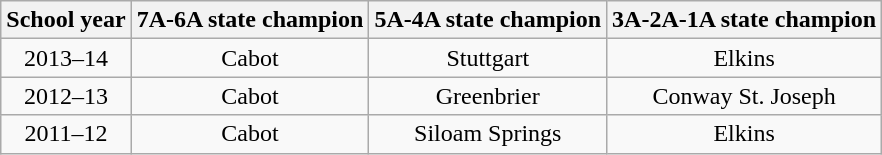<table class="wikitable sortable">
<tr align="center">
<th>School year</th>
<th>7A-6A state champion</th>
<th>5A-4A state champion</th>
<th>3A-2A-1A state champion</th>
</tr>
<tr align="center">
<td>2013–14</td>
<td>Cabot</td>
<td>Stuttgart</td>
<td>Elkins</td>
</tr>
<tr align="center">
<td>2012–13</td>
<td>Cabot</td>
<td>Greenbrier</td>
<td>Conway St. Joseph</td>
</tr>
<tr align="center">
<td>2011–12</td>
<td>Cabot</td>
<td>Siloam Springs</td>
<td>Elkins</td>
</tr>
</table>
